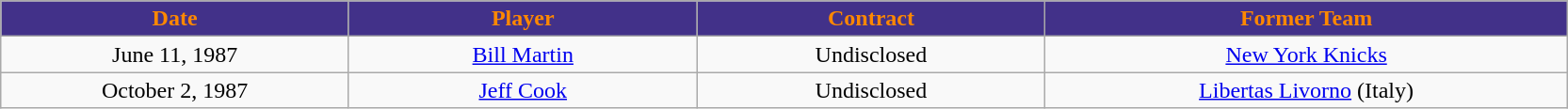<table class="wikitable sortable sortable">
<tr>
<th style="background:#423189; color:#FF8800" width="10%">Date</th>
<th style="background:#423189; color:#FF8800" width="10%">Player</th>
<th style="background:#423189; color:#FF8800" width="10%">Contract</th>
<th style="background:#423189; color:#FF8800" width="15%">Former Team</th>
</tr>
<tr style="text-align: center">
<td>June 11, 1987</td>
<td><a href='#'>Bill Martin</a></td>
<td>Undisclosed</td>
<td><a href='#'>New York Knicks</a></td>
</tr>
<tr style="text-align: center">
<td>October 2, 1987</td>
<td><a href='#'>Jeff Cook</a></td>
<td>Undisclosed</td>
<td><a href='#'>Libertas Livorno</a> (Italy)</td>
</tr>
</table>
